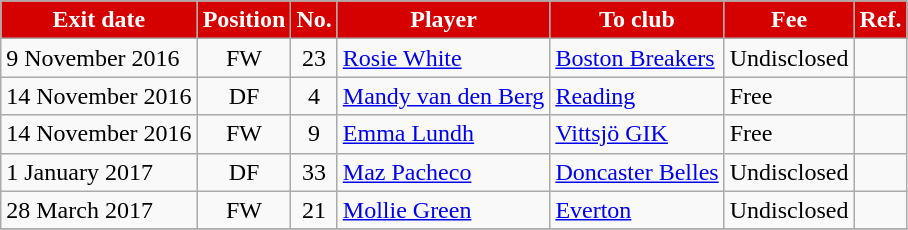<table class="wikitable sortable">
<tr>
<th style="background:#d50000; color:white;"><strong>Exit date</strong></th>
<th style="background:#d50000; color:white;"><strong>Position</strong></th>
<th style="background:#d50000; color:white;"><strong>No.</strong></th>
<th style="background:#d50000; color:white;"><strong>Player</strong></th>
<th style="background:#d50000; color:white;"><strong>To club</strong></th>
<th style="background:#d50000; color:white;"><strong>Fee</strong></th>
<th style="background:#d50000; color:white;"><strong>Ref.</strong><br></th>
</tr>
<tr>
<td>9 November 2016</td>
<td style="text-align:center;">FW</td>
<td style="text-align:center;">23</td>
<td style="text-align:left;"> <a href='#'>Rosie White</a></td>
<td style="text-align:left;"> <a href='#'>Boston Breakers</a></td>
<td>Undisclosed</td>
<td></td>
</tr>
<tr>
<td>14 November 2016</td>
<td style="text-align:center;">DF</td>
<td style="text-align:center;">4</td>
<td style="text-align:left;"> <a href='#'>Mandy van den Berg</a></td>
<td style="text-align:left;"> <a href='#'>Reading</a></td>
<td>Free</td>
<td></td>
</tr>
<tr>
<td>14 November 2016</td>
<td style="text-align:center;">FW</td>
<td style="text-align:center;">9</td>
<td style="text-align:left;"> <a href='#'>Emma Lundh</a></td>
<td style="text-align:left;"> <a href='#'>Vittsjö GIK</a></td>
<td>Free</td>
<td></td>
</tr>
<tr>
<td>1 January 2017</td>
<td style="text-align:center;">DF</td>
<td style="text-align:center;">33</td>
<td style="text-align:left;"> <a href='#'>Maz Pacheco</a></td>
<td style="text-align:left;"> <a href='#'>Doncaster Belles</a></td>
<td>Undisclosed</td>
<td></td>
</tr>
<tr>
<td>28 March 2017</td>
<td style="text-align:center;">FW</td>
<td style="text-align:center;">21</td>
<td style="text-align:left;"> <a href='#'>Mollie Green</a></td>
<td style="text-align:left;"> <a href='#'>Everton</a></td>
<td>Undisclosed</td>
<td></td>
</tr>
<tr>
</tr>
</table>
